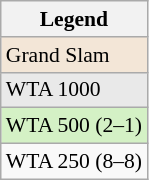<table class=wikitable style=font-size:90%>
<tr>
<th>Legend</th>
</tr>
<tr>
<td bgcolor=f3e6d7>Grand Slam</td>
</tr>
<tr>
<td bgcolor=#e9e9e9>WTA 1000</td>
</tr>
<tr>
<td bgcolor=#d4f1c5>WTA 500 (2–1)</td>
</tr>
<tr>
<td>WTA 250 (8–8)</td>
</tr>
</table>
